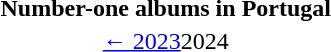<table class="toc" id="toc" summary="Contents">
<tr>
<th>Number-one albums in Portugal</th>
</tr>
<tr>
<td align="center"><a href='#'>← 2023</a>2024</td>
</tr>
</table>
